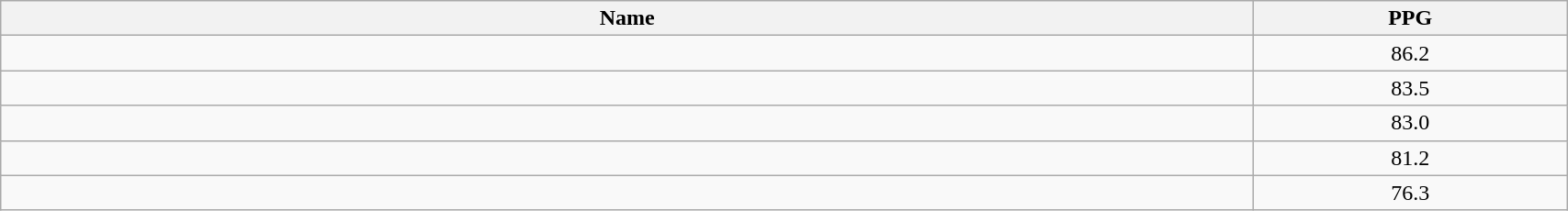<table class=wikitable width="90%">
<tr>
<th width="80%">Name</th>
<th width="20%">PPG</th>
</tr>
<tr>
<td></td>
<td align=center>86.2</td>
</tr>
<tr>
<td></td>
<td align=center>83.5</td>
</tr>
<tr>
<td></td>
<td align=center>83.0</td>
</tr>
<tr>
<td></td>
<td align=center>81.2</td>
</tr>
<tr>
<td></td>
<td align=center>76.3</td>
</tr>
</table>
